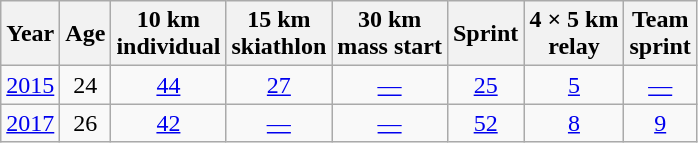<table class="wikitable" style="text-align: center;">
<tr>
<th scope="col">Year</th>
<th scope="col">Age</th>
<th scope="col">10 km<br>individual</th>
<th scope="col">15 km<br>skiathlon</th>
<th scope="col">30 km<br>mass start</th>
<th scope="col">Sprint</th>
<th scope="col">4 × 5 km<br>relay</th>
<th scope="col">Team<br>sprint</th>
</tr>
<tr>
<td><a href='#'>2015</a></td>
<td>24</td>
<td><a href='#'>44</a></td>
<td><a href='#'>27</a></td>
<td><a href='#'>—</a></td>
<td><a href='#'>25</a></td>
<td><a href='#'>5</a></td>
<td><a href='#'>—</a></td>
</tr>
<tr>
<td><a href='#'>2017</a></td>
<td>26</td>
<td><a href='#'>42</a></td>
<td><a href='#'>—</a></td>
<td><a href='#'>—</a></td>
<td><a href='#'>52</a></td>
<td><a href='#'>8</a></td>
<td><a href='#'>9</a></td>
</tr>
</table>
